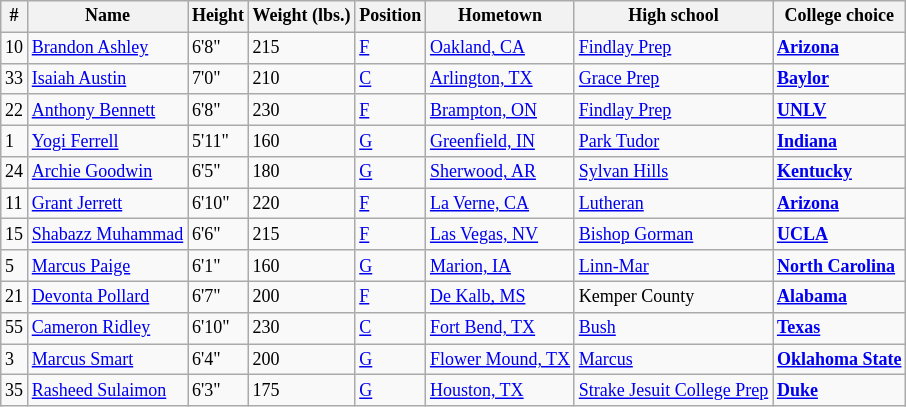<table class="wikitable sortable" style="font-size: 75%" style="width: 75%">
<tr>
<th>#</th>
<th>Name</th>
<th>Height</th>
<th>Weight (lbs.)</th>
<th>Position</th>
<th>Hometown</th>
<th>High school</th>
<th>College choice</th>
</tr>
<tr>
<td>10</td>
<td><a href='#'>Brandon Ashley</a></td>
<td>6'8"</td>
<td>215</td>
<td><a href='#'>F</a></td>
<td><a href='#'>Oakland, CA</a></td>
<td><a href='#'>Findlay Prep</a></td>
<td><strong><a href='#'>Arizona</a></strong></td>
</tr>
<tr>
<td>33</td>
<td><a href='#'>Isaiah Austin</a></td>
<td>7'0"</td>
<td>210</td>
<td><a href='#'>C</a></td>
<td><a href='#'>Arlington, TX</a></td>
<td><a href='#'>Grace Prep</a></td>
<td><strong><a href='#'>Baylor</a></strong></td>
</tr>
<tr>
<td>22</td>
<td><a href='#'>Anthony Bennett</a></td>
<td>6'8"</td>
<td>230</td>
<td><a href='#'>F</a></td>
<td><a href='#'>Brampton, ON</a></td>
<td><a href='#'>Findlay Prep</a></td>
<td><strong><a href='#'>UNLV</a></strong></td>
</tr>
<tr>
<td>1</td>
<td><a href='#'>Yogi Ferrell</a></td>
<td>5'11"</td>
<td>160</td>
<td><a href='#'>G</a></td>
<td><a href='#'>Greenfield, IN</a></td>
<td><a href='#'>Park Tudor</a></td>
<td><strong><a href='#'>Indiana</a></strong></td>
</tr>
<tr>
<td>24</td>
<td><a href='#'>Archie Goodwin</a></td>
<td>6'5"</td>
<td>180</td>
<td><a href='#'>G</a></td>
<td><a href='#'>Sherwood, AR</a></td>
<td><a href='#'>Sylvan Hills</a></td>
<td><strong><a href='#'>Kentucky</a></strong></td>
</tr>
<tr>
<td>11</td>
<td><a href='#'>Grant Jerrett</a></td>
<td>6'10"</td>
<td>220</td>
<td><a href='#'>F</a></td>
<td><a href='#'>La Verne, CA</a></td>
<td><a href='#'>Lutheran</a></td>
<td><strong><a href='#'>Arizona</a></strong></td>
</tr>
<tr>
<td>15</td>
<td><a href='#'>Shabazz Muhammad</a></td>
<td>6'6"</td>
<td>215</td>
<td><a href='#'>F</a></td>
<td><a href='#'>Las Vegas, NV</a></td>
<td><a href='#'>Bishop Gorman</a></td>
<td><strong><a href='#'>UCLA</a></strong></td>
</tr>
<tr>
<td>5</td>
<td><a href='#'>Marcus Paige</a></td>
<td>6'1"</td>
<td>160</td>
<td><a href='#'>G</a></td>
<td><a href='#'>Marion, IA</a></td>
<td><a href='#'>Linn-Mar</a></td>
<td><strong><a href='#'>North Carolina</a></strong></td>
</tr>
<tr>
<td>21</td>
<td><a href='#'>Devonta Pollard</a></td>
<td>6'7"</td>
<td>200</td>
<td><a href='#'>F</a></td>
<td><a href='#'>De Kalb, MS</a></td>
<td>Kemper County</td>
<td><strong><a href='#'>Alabama</a></strong></td>
</tr>
<tr>
<td>55</td>
<td><a href='#'>Cameron Ridley</a></td>
<td>6'10"</td>
<td>230</td>
<td><a href='#'>C</a></td>
<td><a href='#'>Fort Bend, TX</a></td>
<td><a href='#'>Bush</a></td>
<td><strong><a href='#'>Texas</a></strong></td>
</tr>
<tr>
<td>3</td>
<td><a href='#'>Marcus Smart</a></td>
<td>6'4"</td>
<td>200</td>
<td><a href='#'>G</a></td>
<td><a href='#'>Flower Mound, TX</a></td>
<td><a href='#'>Marcus</a></td>
<td><strong><a href='#'>Oklahoma State</a></strong></td>
</tr>
<tr>
<td>35</td>
<td><a href='#'>Rasheed Sulaimon</a></td>
<td>6'3"</td>
<td>175</td>
<td><a href='#'>G</a></td>
<td><a href='#'>Houston, TX</a></td>
<td><a href='#'>Strake Jesuit College Prep</a></td>
<td><strong><a href='#'>Duke</a></strong></td>
</tr>
</table>
